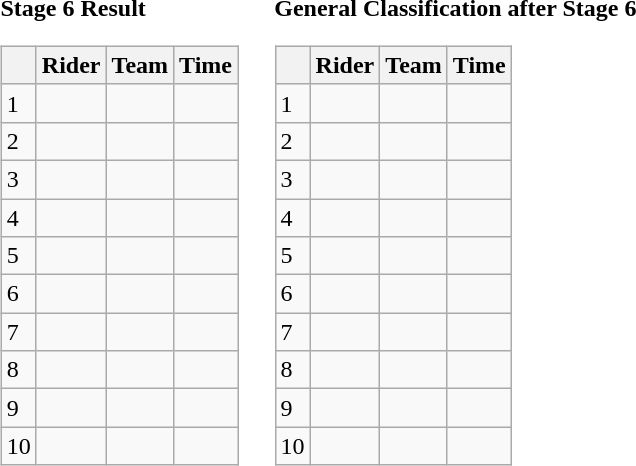<table>
<tr>
<td><strong>Stage 6 Result</strong><br><table class="wikitable">
<tr>
<th></th>
<th>Rider</th>
<th>Team</th>
<th>Time</th>
</tr>
<tr>
<td>1</td>
<td></td>
<td></td>
<td align=right></td>
</tr>
<tr>
<td>2</td>
<td></td>
<td></td>
<td align=right></td>
</tr>
<tr>
<td>3</td>
<td> </td>
<td></td>
<td align=right></td>
</tr>
<tr>
<td>4</td>
<td></td>
<td></td>
<td align=right></td>
</tr>
<tr>
<td>5</td>
<td></td>
<td></td>
<td align=right></td>
</tr>
<tr>
<td>6</td>
<td></td>
<td></td>
<td align=right></td>
</tr>
<tr>
<td>7</td>
<td></td>
<td></td>
<td align=right></td>
</tr>
<tr>
<td>8</td>
<td></td>
<td></td>
<td align=right></td>
</tr>
<tr>
<td>9</td>
<td></td>
<td></td>
<td align=right></td>
</tr>
<tr>
<td>10</td>
<td></td>
<td></td>
<td align=right></td>
</tr>
</table>
</td>
<td></td>
<td><strong>General Classification after Stage 6</strong><br><table class="wikitable">
<tr>
<th></th>
<th>Rider</th>
<th>Team</th>
<th>Time</th>
</tr>
<tr>
<td>1</td>
<td> </td>
<td></td>
<td align=right></td>
</tr>
<tr>
<td>2</td>
<td></td>
<td></td>
<td align=right></td>
</tr>
<tr>
<td>3</td>
<td></td>
<td></td>
<td align=right></td>
</tr>
<tr>
<td>4</td>
<td> </td>
<td></td>
<td align=right></td>
</tr>
<tr>
<td>5</td>
<td></td>
<td></td>
<td align=right></td>
</tr>
<tr>
<td>6</td>
<td></td>
<td></td>
<td align=right></td>
</tr>
<tr>
<td>7</td>
<td></td>
<td></td>
<td align=right></td>
</tr>
<tr>
<td>8</td>
<td></td>
<td></td>
<td align=right></td>
</tr>
<tr>
<td>9</td>
<td></td>
<td></td>
<td align=right></td>
</tr>
<tr>
<td>10</td>
<td></td>
<td></td>
<td align=right></td>
</tr>
</table>
</td>
</tr>
</table>
